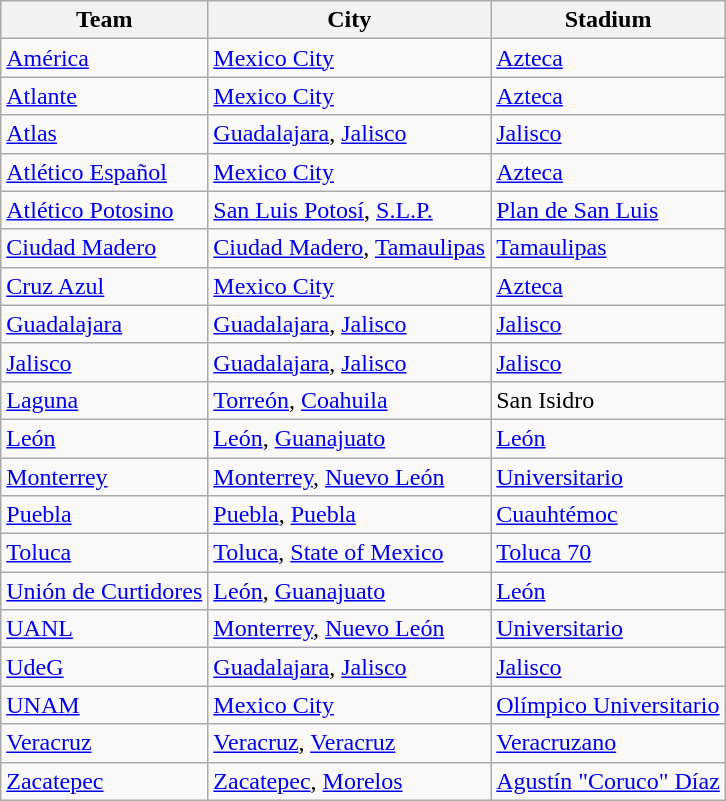<table class="wikitable" class="toccolours sortable">
<tr>
<th>Team</th>
<th>City</th>
<th>Stadium</th>
</tr>
<tr>
<td><a href='#'>América</a></td>
<td><a href='#'>Mexico City</a></td>
<td><a href='#'>Azteca</a></td>
</tr>
<tr>
<td><a href='#'>Atlante</a></td>
<td><a href='#'>Mexico City</a></td>
<td><a href='#'>Azteca</a></td>
</tr>
<tr>
<td><a href='#'>Atlas</a></td>
<td><a href='#'>Guadalajara</a>, <a href='#'>Jalisco</a></td>
<td><a href='#'>Jalisco</a></td>
</tr>
<tr>
<td><a href='#'>Atlético Español</a></td>
<td><a href='#'>Mexico City</a></td>
<td><a href='#'>Azteca</a></td>
</tr>
<tr>
<td><a href='#'>Atlético Potosino</a></td>
<td><a href='#'>San Luis Potosí</a>, <a href='#'>S.L.P.</a></td>
<td><a href='#'>Plan de San Luis</a></td>
</tr>
<tr>
<td><a href='#'>Ciudad Madero</a></td>
<td><a href='#'>Ciudad Madero</a>, <a href='#'>Tamaulipas</a></td>
<td><a href='#'>Tamaulipas</a></td>
</tr>
<tr>
<td><a href='#'>Cruz Azul</a></td>
<td><a href='#'>Mexico City</a></td>
<td><a href='#'>Azteca</a></td>
</tr>
<tr>
<td><a href='#'>Guadalajara</a></td>
<td><a href='#'>Guadalajara</a>, <a href='#'>Jalisco</a></td>
<td><a href='#'>Jalisco</a></td>
</tr>
<tr>
<td><a href='#'>Jalisco</a></td>
<td><a href='#'>Guadalajara</a>, <a href='#'>Jalisco</a></td>
<td><a href='#'>Jalisco</a></td>
</tr>
<tr>
<td><a href='#'>Laguna</a></td>
<td><a href='#'>Torreón</a>, <a href='#'>Coahuila</a></td>
<td>San Isidro</td>
</tr>
<tr>
<td><a href='#'>León</a></td>
<td><a href='#'>León</a>, <a href='#'>Guanajuato</a></td>
<td><a href='#'>León</a></td>
</tr>
<tr>
<td><a href='#'>Monterrey</a></td>
<td><a href='#'>Monterrey</a>, <a href='#'>Nuevo León</a></td>
<td><a href='#'>Universitario</a></td>
</tr>
<tr>
<td><a href='#'>Puebla</a></td>
<td><a href='#'>Puebla</a>, <a href='#'>Puebla</a></td>
<td><a href='#'>Cuauhtémoc</a></td>
</tr>
<tr>
<td><a href='#'>Toluca</a></td>
<td><a href='#'>Toluca</a>, <a href='#'>State of Mexico</a></td>
<td><a href='#'>Toluca 70</a></td>
</tr>
<tr>
<td><a href='#'>Unión de Curtidores</a></td>
<td><a href='#'>León</a>, <a href='#'>Guanajuato</a></td>
<td><a href='#'>León</a></td>
</tr>
<tr>
<td><a href='#'>UANL</a></td>
<td><a href='#'>Monterrey</a>, <a href='#'>Nuevo León</a></td>
<td><a href='#'>Universitario</a></td>
</tr>
<tr>
<td><a href='#'>UdeG</a></td>
<td><a href='#'>Guadalajara</a>, <a href='#'>Jalisco</a></td>
<td><a href='#'>Jalisco</a></td>
</tr>
<tr>
<td><a href='#'>UNAM</a></td>
<td><a href='#'>Mexico City</a></td>
<td><a href='#'>Olímpico Universitario</a></td>
</tr>
<tr>
<td><a href='#'>Veracruz</a></td>
<td><a href='#'>Veracruz</a>, <a href='#'>Veracruz</a></td>
<td><a href='#'>Veracruzano</a></td>
</tr>
<tr>
<td><a href='#'>Zacatepec</a></td>
<td><a href='#'>Zacatepec</a>, <a href='#'>Morelos</a></td>
<td><a href='#'>Agustín "Coruco" Díaz</a></td>
</tr>
</table>
